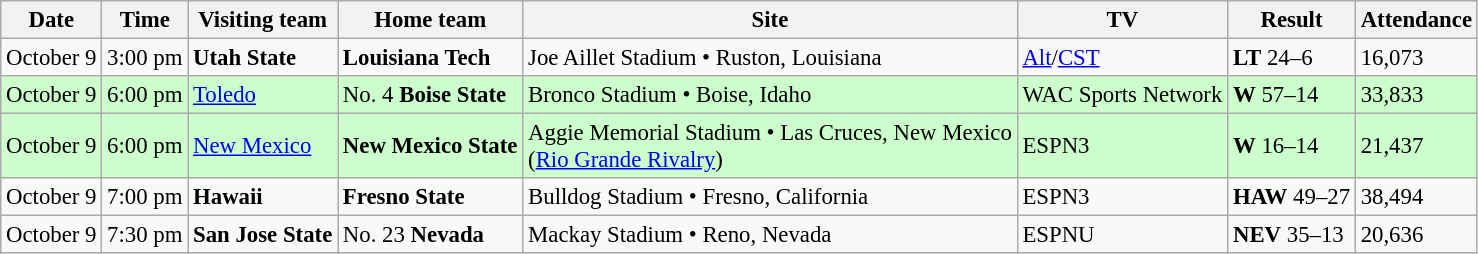<table class="wikitable" style="font-size:95%;">
<tr>
<th>Date</th>
<th>Time</th>
<th>Visiting team</th>
<th>Home team</th>
<th>Site</th>
<th>TV</th>
<th>Result</th>
<th>Attendance</th>
</tr>
<tr bgcolor=>
<td>October 9</td>
<td>3:00 pm</td>
<td><strong>Utah State</strong></td>
<td><strong>Louisiana Tech</strong></td>
<td>Joe Aillet Stadium • Ruston, Louisiana</td>
<td><a href='#'>Alt</a>/<a href='#'>CST</a></td>
<td><strong>LT</strong> 24–6</td>
<td>16,073</td>
</tr>
<tr style="background:#cfc;">
<td>October 9</td>
<td>6:00 pm</td>
<td><a href='#'>Toledo</a></td>
<td>No. 4 <strong>Boise State</strong></td>
<td>Bronco Stadium • Boise, Idaho</td>
<td>WAC Sports Network</td>
<td><strong>W</strong> 57–14</td>
<td>33,833</td>
</tr>
<tr style="background:#cfc;">
<td>October 9</td>
<td>6:00 pm</td>
<td><a href='#'>New Mexico</a></td>
<td><strong>New Mexico State</strong></td>
<td>Aggie Memorial Stadium • Las Cruces, New Mexico<br>(<a href='#'>Rio Grande Rivalry</a>)</td>
<td>ESPN3</td>
<td><strong>W</strong> 16–14</td>
<td>21,437</td>
</tr>
<tr bgcolor=>
<td>October 9</td>
<td>7:00 pm</td>
<td><strong>Hawaii</strong></td>
<td><strong>Fresno State</strong></td>
<td>Bulldog Stadium • Fresno, California</td>
<td>ESPN3</td>
<td><strong>HAW</strong> 49–27</td>
<td>38,494</td>
</tr>
<tr bgcolor=>
<td>October 9</td>
<td>7:30 pm</td>
<td><strong>San Jose State</strong></td>
<td>No. 23 <strong>Nevada</strong></td>
<td>Mackay Stadium • Reno, Nevada</td>
<td>ESPNU</td>
<td><strong>NEV</strong> 35–13</td>
<td>20,636</td>
</tr>
</table>
